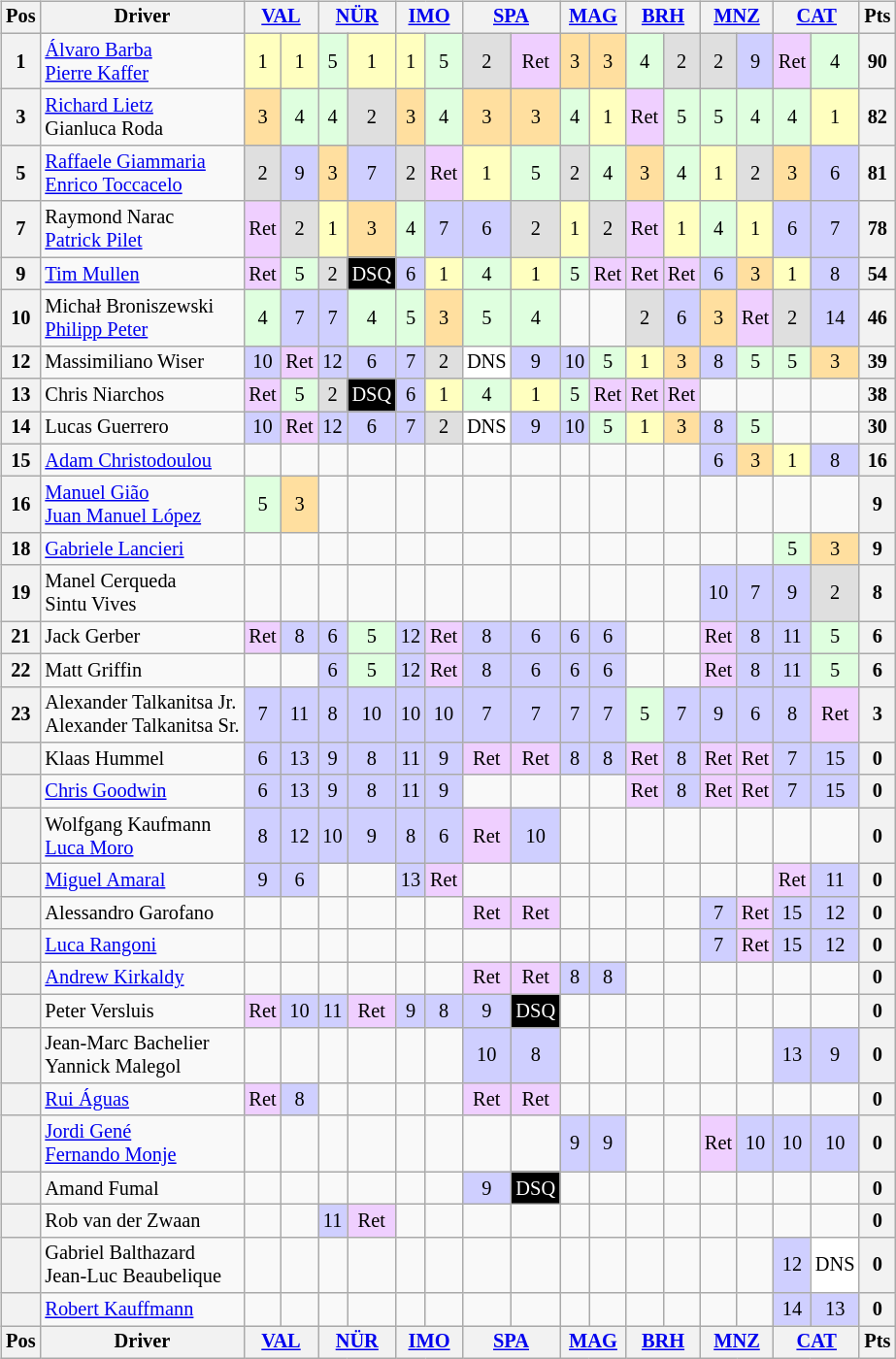<table>
<tr>
<td><br><table class="wikitable" style="font-size: 85%; text-align:center">
<tr valign="top">
<th valign="middle">Pos</th>
<th valign="middle">Driver</th>
<th colspan=2><a href='#'>VAL</a><br></th>
<th colspan=2><a href='#'>NÜR</a><br></th>
<th colspan=2><a href='#'>IMO</a><br></th>
<th colspan=2><a href='#'>SPA</a><br></th>
<th colspan=2><a href='#'>MAG</a><br></th>
<th colspan=2><a href='#'>BRH</a><br></th>
<th colspan=2><a href='#'>MNZ</a><br></th>
<th colspan=2><a href='#'>CAT</a><br></th>
<th valign="middle">Pts</th>
</tr>
<tr>
<th>1</th>
<td align=left> <a href='#'>Álvaro Barba</a><br> <a href='#'>Pierre Kaffer</a></td>
<td style="background:#ffffbf;">1</td>
<td style="background:#ffffbf;">1</td>
<td style="background:#dfffdf;">5</td>
<td style="background:#ffffbf;">1</td>
<td style="background:#ffffbf;">1</td>
<td style="background:#dfffdf;">5</td>
<td style="background:#dfdfdf;">2</td>
<td style="background:#efcfff;">Ret</td>
<td style="background:#ffdf9f;">3</td>
<td style="background:#ffdf9f;">3</td>
<td style="background:#dfffdf;">4</td>
<td style="background:#dfdfdf;">2</td>
<td style="background:#dfdfdf;">2</td>
<td style="background:#CFCFFF;">9</td>
<td style="background:#efcfff;">Ret</td>
<td style="background:#dfffdf;">4</td>
<th>90</th>
</tr>
<tr>
<th>3</th>
<td align=left> <a href='#'>Richard Lietz</a><br> Gianluca Roda</td>
<td style="background:#ffdf9f;">3</td>
<td style="background:#dfffdf;">4</td>
<td style="background:#dfffdf;">4</td>
<td style="background:#dfdfdf;">2</td>
<td style="background:#ffdf9f;">3</td>
<td style="background:#dfffdf;">4</td>
<td style="background:#ffdf9f;">3</td>
<td style="background:#ffdf9f;">3</td>
<td style="background:#dfffdf;">4</td>
<td style="background:#ffffbf;">1</td>
<td style="background:#efcfff;">Ret</td>
<td style="background:#dfffdf;">5</td>
<td style="background:#dfffdf;">5</td>
<td style="background:#dfffdf;">4</td>
<td style="background:#dfffdf;">4</td>
<td style="background:#ffffbf;">1</td>
<th>82</th>
</tr>
<tr>
<th>5</th>
<td align=left> <a href='#'>Raffaele Giammaria</a><br> <a href='#'>Enrico Toccacelo</a></td>
<td style="background:#dfdfdf;">2</td>
<td style="background:#CFCFFF;">9</td>
<td style="background:#ffdf9f;">3</td>
<td style="background:#CFCFFF;">7</td>
<td style="background:#dfdfdf;">2</td>
<td style="background:#efcfff;">Ret</td>
<td style="background:#ffffbf;">1</td>
<td style="background:#dfffdf;">5</td>
<td style="background:#dfdfdf;">2</td>
<td style="background:#dfffdf;">4</td>
<td style="background:#ffdf9f;">3</td>
<td style="background:#dfffdf;">4</td>
<td style="background:#ffffbf;">1</td>
<td style="background:#dfdfdf;">2</td>
<td style="background:#ffdf9f;">3</td>
<td style="background:#CFCFFF;">6</td>
<th>81</th>
</tr>
<tr>
<th>7</th>
<td align=left> Raymond Narac<br> <a href='#'>Patrick Pilet</a></td>
<td style="background:#efcfff;">Ret</td>
<td style="background:#dfdfdf;">2</td>
<td style="background:#ffffbf;">1</td>
<td style="background:#ffdf9f;">3</td>
<td style="background:#dfffdf;">4</td>
<td style="background:#CFCFFF;">7</td>
<td style="background:#CFCFFF;">6</td>
<td style="background:#dfdfdf;">2</td>
<td style="background:#ffffbf;">1</td>
<td style="background:#dfdfdf;">2</td>
<td style="background:#efcfff;">Ret</td>
<td style="background:#ffffbf;">1</td>
<td style="background:#dfffdf;">4</td>
<td style="background:#ffffbf;">1</td>
<td style="background:#CFCFFF;">6</td>
<td style="background:#CFCFFF;">7</td>
<th>78</th>
</tr>
<tr>
<th>9</th>
<td align=left> <a href='#'>Tim Mullen</a></td>
<td style="background:#efcfff;">Ret</td>
<td style="background:#dfffdf;">5</td>
<td style="background:#dfdfdf;">2</td>
<td style="background:black; color:white;">DSQ</td>
<td style="background:#CFCFFF;">6</td>
<td style="background:#ffffbf;">1</td>
<td style="background:#dfffdf;">4</td>
<td style="background:#ffffbf;">1</td>
<td style="background:#dfffdf;">5</td>
<td style="background:#efcfff;">Ret</td>
<td style="background:#efcfff;">Ret</td>
<td style="background:#efcfff;">Ret</td>
<td style="background:#CFCFFF;">6</td>
<td style="background:#ffdf9f;">3</td>
<td style="background:#ffffbf;">1</td>
<td style="background:#CFCFFF;">8</td>
<th>54</th>
</tr>
<tr>
<th>10</th>
<td align=left> Michał Broniszewski<br> <a href='#'>Philipp Peter</a></td>
<td style="background:#dfffdf;">4</td>
<td style="background:#CFCFFF;">7</td>
<td style="background:#CFCFFF;">7</td>
<td style="background:#dfffdf;">4</td>
<td style="background:#dfffdf;">5</td>
<td style="background:#ffdf9f;">3</td>
<td style="background:#dfffdf;">5</td>
<td style="background:#dfffdf;">4</td>
<td></td>
<td></td>
<td style="background:#dfdfdf;">2</td>
<td style="background:#CFCFFF;">6</td>
<td style="background:#ffdf9f;">3</td>
<td style="background:#efcfff;">Ret</td>
<td style="background:#dfdfdf;">2</td>
<td style="background:#CFCFFF;">14</td>
<th>46</th>
</tr>
<tr>
<th>12</th>
<td align=left> Massimiliano Wiser</td>
<td style="background:#CFCFFF;">10</td>
<td style="background:#efcfff;">Ret</td>
<td style="background:#CFCFFF;">12</td>
<td style="background:#CFCFFF;">6</td>
<td style="background:#CFCFFF;">7</td>
<td style="background:#dfdfdf;">2</td>
<td style="background:#ffffff;">DNS</td>
<td style="background:#CFCFFF;">9</td>
<td style="background:#CFCFFF;">10</td>
<td style="background:#dfffdf;">5</td>
<td style="background:#ffffbf;">1</td>
<td style="background:#ffdf9f;">3</td>
<td style="background:#CFCFFF;">8</td>
<td style="background:#dfffdf;">5</td>
<td style="background:#dfffdf;">5</td>
<td style="background:#ffdf9f;">3</td>
<th>39</th>
</tr>
<tr>
<th>13</th>
<td align=left> Chris Niarchos</td>
<td style="background:#efcfff;">Ret</td>
<td style="background:#dfffdf;">5</td>
<td style="background:#dfdfdf;">2</td>
<td style="background:black; color:white;">DSQ</td>
<td style="background:#CFCFFF;">6</td>
<td style="background:#ffffbf;">1</td>
<td style="background:#dfffdf;">4</td>
<td style="background:#ffffbf;">1</td>
<td style="background:#dfffdf;">5</td>
<td style="background:#efcfff;">Ret</td>
<td style="background:#efcfff;">Ret</td>
<td style="background:#efcfff;">Ret</td>
<td></td>
<td></td>
<td></td>
<td></td>
<th>38</th>
</tr>
<tr>
<th>14</th>
<td align=left> Lucas Guerrero</td>
<td style="background:#CFCFFF;">10</td>
<td style="background:#efcfff;">Ret</td>
<td style="background:#CFCFFF;">12</td>
<td style="background:#CFCFFF;">6</td>
<td style="background:#CFCFFF;">7</td>
<td style="background:#dfdfdf;">2</td>
<td style="background:#ffffff;">DNS</td>
<td style="background:#CFCFFF;">9</td>
<td style="background:#CFCFFF;">10</td>
<td style="background:#dfffdf;">5</td>
<td style="background:#ffffbf;">1</td>
<td style="background:#ffdf9f;">3</td>
<td style="background:#CFCFFF;">8</td>
<td style="background:#dfffdf;">5</td>
<td></td>
<td></td>
<th>30</th>
</tr>
<tr>
<th>15</th>
<td align=left> <a href='#'>Adam Christodoulou</a></td>
<td></td>
<td></td>
<td></td>
<td></td>
<td></td>
<td></td>
<td></td>
<td></td>
<td></td>
<td></td>
<td></td>
<td></td>
<td style="background:#CFCFFF;">6</td>
<td style="background:#ffdf9f;">3</td>
<td style="background:#ffffbf;">1</td>
<td style="background:#CFCFFF;">8</td>
<th>16</th>
</tr>
<tr>
<th>16</th>
<td align=left> <a href='#'>Manuel Gião</a><br> <a href='#'>Juan Manuel López</a></td>
<td style="background:#dfffdf;">5</td>
<td style="background:#ffdf9f;">3</td>
<td></td>
<td></td>
<td></td>
<td></td>
<td></td>
<td></td>
<td></td>
<td></td>
<td></td>
<td></td>
<td></td>
<td></td>
<td></td>
<td></td>
<th>9</th>
</tr>
<tr>
<th>18</th>
<td align=left> <a href='#'>Gabriele Lancieri</a></td>
<td></td>
<td></td>
<td></td>
<td></td>
<td></td>
<td></td>
<td></td>
<td></td>
<td></td>
<td></td>
<td></td>
<td></td>
<td></td>
<td></td>
<td style="background:#dfffdf;">5</td>
<td style="background:#ffdf9f;">3</td>
<th>9</th>
</tr>
<tr>
<th>19</th>
<td align=left> Manel Cerqueda<br> Sintu Vives</td>
<td></td>
<td></td>
<td></td>
<td></td>
<td></td>
<td></td>
<td></td>
<td></td>
<td></td>
<td></td>
<td></td>
<td></td>
<td style="background:#CFCFFF;">10</td>
<td style="background:#CFCFFF;">7</td>
<td style="background:#CFCFFF;">9</td>
<td style="background:#dfdfdf;">2</td>
<th>8</th>
</tr>
<tr>
<th>21</th>
<td align=left> Jack Gerber</td>
<td style="background:#efcfff;">Ret</td>
<td style="background:#CFCFFF;">8</td>
<td style="background:#CFCFFF;">6</td>
<td style="background:#dfffdf;">5</td>
<td style="background:#CFCFFF;">12</td>
<td style="background:#efcfff;">Ret</td>
<td style="background:#CFCFFF;">8</td>
<td style="background:#CFCFFF;">6</td>
<td style="background:#CFCFFF;">6</td>
<td style="background:#CFCFFF;">6</td>
<td></td>
<td></td>
<td style="background:#efcfff;">Ret</td>
<td style="background:#CFCFFF;">8</td>
<td style="background:#CFCFFF;">11</td>
<td style="background:#dfffdf;">5</td>
<th>6</th>
</tr>
<tr>
<th>22</th>
<td align=left> Matt Griffin</td>
<td></td>
<td></td>
<td style="background:#CFCFFF;">6</td>
<td style="background:#dfffdf;">5</td>
<td style="background:#CFCFFF;">12</td>
<td style="background:#efcfff;">Ret</td>
<td style="background:#CFCFFF;">8</td>
<td style="background:#CFCFFF;">6</td>
<td style="background:#CFCFFF;">6</td>
<td style="background:#CFCFFF;">6</td>
<td></td>
<td></td>
<td style="background:#efcfff;">Ret</td>
<td style="background:#CFCFFF;">8</td>
<td style="background:#CFCFFF;">11</td>
<td style="background:#dfffdf;">5</td>
<th>6</th>
</tr>
<tr>
<th>23</th>
<td align=left> Alexander Talkanitsa Jr.<br> Alexander Talkanitsa Sr.</td>
<td style="background:#CFCFFF;">7</td>
<td style="background:#CFCFFF;">11</td>
<td style="background:#CFCFFF;">8</td>
<td style="background:#CFCFFF;">10</td>
<td style="background:#CFCFFF;">10</td>
<td style="background:#CFCFFF;">10</td>
<td style="background:#CFCFFF;">7</td>
<td style="background:#CFCFFF;">7</td>
<td style="background:#CFCFFF;">7</td>
<td style="background:#CFCFFF;">7</td>
<td style="background:#dfffdf;">5</td>
<td style="background:#CFCFFF;">7</td>
<td style="background:#CFCFFF;">9</td>
<td style="background:#CFCFFF;">6</td>
<td style="background:#CFCFFF;">8</td>
<td style="background:#efcfff;">Ret</td>
<th>3</th>
</tr>
<tr>
<th></th>
<td align=left> Klaas Hummel</td>
<td style="background:#CFCFFF;">6</td>
<td style="background:#CFCFFF;">13</td>
<td style="background:#CFCFFF;">9</td>
<td style="background:#CFCFFF;">8</td>
<td style="background:#CFCFFF;">11</td>
<td style="background:#CFCFFF;">9</td>
<td style="background:#efcfff;">Ret</td>
<td style="background:#efcfff;">Ret</td>
<td style="background:#CFCFFF;">8</td>
<td style="background:#CFCFFF;">8</td>
<td style="background:#efcfff;">Ret</td>
<td style="background:#CFCFFF;">8</td>
<td style="background:#efcfff;">Ret</td>
<td style="background:#efcfff;">Ret</td>
<td style="background:#CFCFFF;">7</td>
<td style="background:#CFCFFF;">15</td>
<th>0</th>
</tr>
<tr>
<th></th>
<td align=left> <a href='#'>Chris Goodwin</a></td>
<td style="background:#CFCFFF;">6</td>
<td style="background:#CFCFFF;">13</td>
<td style="background:#CFCFFF;">9</td>
<td style="background:#CFCFFF;">8</td>
<td style="background:#CFCFFF;">11</td>
<td style="background:#CFCFFF;">9</td>
<td></td>
<td></td>
<td></td>
<td></td>
<td style="background:#efcfff;">Ret</td>
<td style="background:#CFCFFF;">8</td>
<td style="background:#efcfff;">Ret</td>
<td style="background:#efcfff;">Ret</td>
<td style="background:#CFCFFF;">7</td>
<td style="background:#CFCFFF;">15</td>
<th>0</th>
</tr>
<tr>
<th></th>
<td align=left> Wolfgang Kaufmann<br> <a href='#'>Luca Moro</a></td>
<td style="background:#CFCFFF;">8</td>
<td style="background:#CFCFFF;">12</td>
<td style="background:#CFCFFF;">10</td>
<td style="background:#CFCFFF;">9</td>
<td style="background:#CFCFFF;">8</td>
<td style="background:#CFCFFF;">6</td>
<td style="background:#efcfff;">Ret</td>
<td style="background:#CFCFFF;">10</td>
<td></td>
<td></td>
<td></td>
<td></td>
<td></td>
<td></td>
<td></td>
<td></td>
<th>0</th>
</tr>
<tr>
<th></th>
<td align=left> <a href='#'>Miguel Amaral</a><br></td>
<td style="background:#CFCFFF;">9</td>
<td style="background:#CFCFFF;">6</td>
<td></td>
<td></td>
<td style="background:#CFCFFF;">13</td>
<td style="background:#efcfff;">Ret</td>
<td></td>
<td></td>
<td></td>
<td></td>
<td></td>
<td></td>
<td></td>
<td></td>
<td style="background:#efcfff;">Ret</td>
<td style="background:#CFCFFF;">11</td>
<th>0</th>
</tr>
<tr>
<th></th>
<td align=left> Alessandro Garofano</td>
<td></td>
<td></td>
<td></td>
<td></td>
<td></td>
<td></td>
<td style="background:#efcfff;">Ret</td>
<td style="background:#efcfff;">Ret</td>
<td></td>
<td></td>
<td></td>
<td></td>
<td style="background:#CFCFFF;">7</td>
<td style="background:#efcfff;">Ret</td>
<td style="background:#CFCFFF;">15</td>
<td style="background:#CFCFFF;">12</td>
<th>0</th>
</tr>
<tr>
<th></th>
<td align=left> <a href='#'>Luca Rangoni</a></td>
<td></td>
<td></td>
<td></td>
<td></td>
<td></td>
<td></td>
<td></td>
<td></td>
<td></td>
<td></td>
<td></td>
<td></td>
<td style="background:#CFCFFF;">7</td>
<td style="background:#efcfff;">Ret</td>
<td style="background:#CFCFFF;">15</td>
<td style="background:#CFCFFF;">12</td>
<th>0</th>
</tr>
<tr>
<th></th>
<td align=left> <a href='#'>Andrew Kirkaldy</a></td>
<td></td>
<td></td>
<td></td>
<td></td>
<td></td>
<td></td>
<td style="background:#efcfff;">Ret</td>
<td style="background:#efcfff;">Ret</td>
<td style="background:#CFCFFF;">8</td>
<td style="background:#CFCFFF;">8</td>
<td></td>
<td></td>
<td></td>
<td></td>
<td></td>
<td></td>
<th>0</th>
</tr>
<tr>
<th></th>
<td align=left> Peter Versluis</td>
<td style="background:#efcfff;">Ret</td>
<td style="background:#CFCFFF;">10</td>
<td style="background:#CFCFFF;">11</td>
<td style="background:#efcfff;">Ret</td>
<td style="background:#CFCFFF;">9</td>
<td style="background:#CFCFFF;">8</td>
<td style="background:#CFCFFF;">9</td>
<td style="background:black; color:white;">DSQ</td>
<td></td>
<td></td>
<td></td>
<td></td>
<td></td>
<td></td>
<td></td>
<td></td>
<th>0</th>
</tr>
<tr>
<th></th>
<td align=left> Jean-Marc Bachelier<br> Yannick Malegol</td>
<td></td>
<td></td>
<td></td>
<td></td>
<td></td>
<td></td>
<td style="background:#CFCFFF;">10</td>
<td style="background:#CFCFFF;">8</td>
<td></td>
<td></td>
<td></td>
<td></td>
<td></td>
<td></td>
<td style="background:#CFCFFF;">13</td>
<td style="background:#CFCFFF;">9</td>
<th>0</th>
</tr>
<tr>
<th></th>
<td align=left> <a href='#'>Rui Águas</a></td>
<td style="background:#efcfff;">Ret</td>
<td style="background:#CFCFFF;">8</td>
<td></td>
<td></td>
<td></td>
<td></td>
<td style="background:#efcfff;">Ret</td>
<td style="background:#efcfff;">Ret</td>
<td></td>
<td></td>
<td></td>
<td></td>
<td></td>
<td></td>
<td></td>
<td></td>
<th>0</th>
</tr>
<tr>
<th></th>
<td align=left> <a href='#'>Jordi Gené</a><br> <a href='#'>Fernando Monje</a></td>
<td></td>
<td></td>
<td></td>
<td></td>
<td></td>
<td></td>
<td></td>
<td></td>
<td style="background:#CFCFFF;">9</td>
<td style="background:#CFCFFF;">9</td>
<td></td>
<td></td>
<td style="background:#efcfff;">Ret</td>
<td style="background:#CFCFFF;">10</td>
<td style="background:#CFCFFF;">10</td>
<td style="background:#CFCFFF;">10</td>
<th>0</th>
</tr>
<tr>
<th></th>
<td align=left> Amand Fumal</td>
<td></td>
<td></td>
<td></td>
<td></td>
<td></td>
<td></td>
<td style="background:#CFCFFF;">9</td>
<td style="background:black; color:white;">DSQ</td>
<td></td>
<td></td>
<td></td>
<td></td>
<td></td>
<td></td>
<td></td>
<td></td>
<th>0</th>
</tr>
<tr>
<th></th>
<td align=left> Rob van der Zwaan</td>
<td></td>
<td></td>
<td style="background:#CFCFFF;">11</td>
<td style="background:#efcfff;">Ret</td>
<td></td>
<td></td>
<td></td>
<td></td>
<td></td>
<td></td>
<td></td>
<td></td>
<td></td>
<td></td>
<td></td>
<td></td>
<th>0</th>
</tr>
<tr>
<th></th>
<td align=left> Gabriel Balthazard<br> Jean-Luc Beaubelique</td>
<td></td>
<td></td>
<td></td>
<td></td>
<td></td>
<td></td>
<td></td>
<td></td>
<td></td>
<td></td>
<td></td>
<td></td>
<td></td>
<td></td>
<td style="background:#CFCFFF;">12</td>
<td style="background:#ffffff;">DNS</td>
<th>0</th>
</tr>
<tr>
<th></th>
<td align=left> <a href='#'>Robert Kauffmann</a></td>
<td></td>
<td></td>
<td></td>
<td></td>
<td></td>
<td></td>
<td></td>
<td></td>
<td></td>
<td></td>
<td></td>
<td></td>
<td></td>
<td></td>
<td style="background:#CFCFFF;">14</td>
<td style="background:#CFCFFF;">13</td>
<th>0</th>
</tr>
<tr valign="top">
<th valign="middle">Pos</th>
<th valign="middle">Driver</th>
<th colspan=2><a href='#'>VAL</a><br></th>
<th colspan=2><a href='#'>NÜR</a><br></th>
<th colspan=2><a href='#'>IMO</a><br></th>
<th colspan=2><a href='#'>SPA</a><br></th>
<th colspan=2><a href='#'>MAG</a><br></th>
<th colspan=2><a href='#'>BRH</a><br></th>
<th colspan=2><a href='#'>MNZ</a><br></th>
<th colspan=2><a href='#'>CAT</a><br></th>
<th valign="middle">Pts</th>
</tr>
</table>
</td>
<td valign="top"><br></td>
</tr>
</table>
